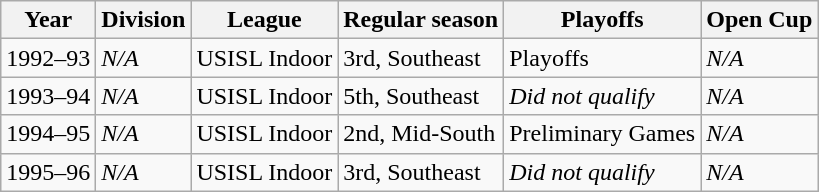<table class="wikitable">
<tr>
<th>Year</th>
<th>Division</th>
<th>League</th>
<th>Regular season</th>
<th>Playoffs</th>
<th>Open Cup</th>
</tr>
<tr>
<td>1992–93</td>
<td><em>N/A</em></td>
<td>USISL Indoor</td>
<td>3rd, Southeast</td>
<td>Playoffs</td>
<td><em>N/A</em></td>
</tr>
<tr>
<td>1993–94</td>
<td><em>N/A</em></td>
<td>USISL Indoor</td>
<td>5th, Southeast</td>
<td><em>Did not qualify</em></td>
<td><em>N/A</em></td>
</tr>
<tr>
<td>1994–95</td>
<td><em>N/A</em></td>
<td>USISL Indoor</td>
<td>2nd, Mid-South</td>
<td>Preliminary Games</td>
<td><em>N/A</em></td>
</tr>
<tr>
<td>1995–96</td>
<td><em>N/A</em></td>
<td>USISL Indoor</td>
<td>3rd, Southeast</td>
<td><em>Did not qualify</em></td>
<td><em>N/A</em></td>
</tr>
</table>
